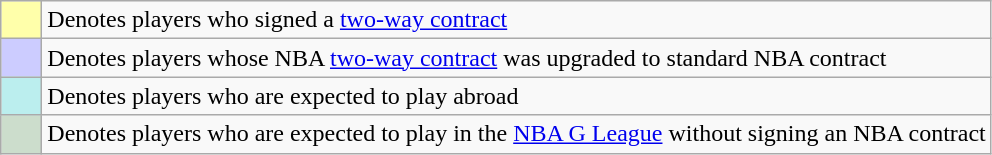<table class="wikitable">
<tr>
<td style="width:20px; background:#ffa;"></td>
<td>Denotes players who signed a <a href='#'>two-way contract</a></td>
</tr>
<tr>
<td style="width:20px; background:#ccf;"></td>
<td>Denotes players whose NBA <a href='#'>two-way contract</a> was upgraded to standard NBA contract</td>
</tr>
<tr>
<td style="width:20px; background:#bee;"></td>
<td>Denotes players who are expected to play abroad</td>
</tr>
<tr>
<td style="width:20px; background:#cdc;"></td>
<td>Denotes players who are expected to play in the <a href='#'>NBA G League</a> without signing an NBA contract</td>
</tr>
</table>
